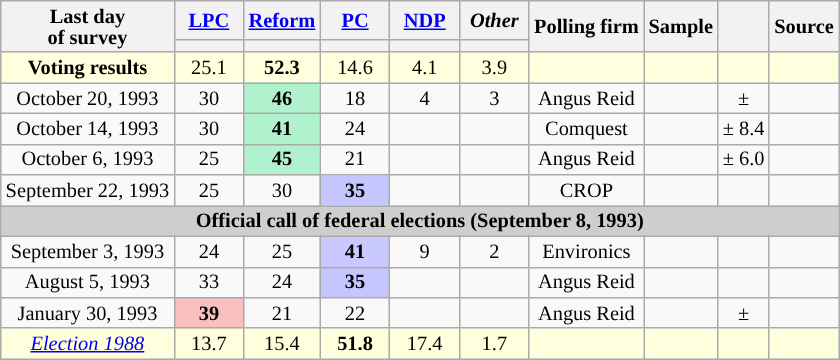<table class="wikitable mw-collapsible mw-collapsed" style="text-align:center;font-size:85%;line-height:14px;">
<tr>
<th rowspan="2">Last day <br>of survey</th>
<th class="unsortable" style="width:40px;"><a href='#'>LPC</a></th>
<th class="unsortable" style="width:40px;"><a href='#'>Reform</a></th>
<th class="unsortable" style="width:40px;"><a href='#'>PC</a></th>
<th class="unsortable" style="width:40px;"><a href='#'>NDP</a></th>
<th class="unsortable" style="width:40px;"><em>Other</em></th>
<th rowspan="2">Polling firm</th>
<th rowspan="2">Sample</th>
<th rowspan="2"></th>
<th rowspan="2">Source</th>
</tr>
<tr style="line-height:5px;">
<th style="background:"></th>
<th style="background:"></th>
<th style="background:"></th>
<th style="background:"></th>
<th style="background:"></th>
</tr>
<tr style="background:#ffd;">
<td><strong>Voting results</strong></td>
<td>25.1</td>
<td><strong>52.3</strong></td>
<td>14.6</td>
<td>4.1</td>
<td>3.9</td>
<td></td>
<td></td>
<td></td>
<td></td>
</tr>
<tr>
<td>October 20, 1993</td>
<td>30</td>
<td style="background:#B0F2CD"><strong>46</strong></td>
<td>18</td>
<td>4</td>
<td>3</td>
<td>Angus Reid</td>
<td></td>
<td>± </td>
<td></td>
</tr>
<tr>
<td>October 14, 1993</td>
<td>30</td>
<td style="background:#B0F2CD"><strong>41</strong></td>
<td>24</td>
<td></td>
<td></td>
<td>Comquest</td>
<td></td>
<td>± 8.4</td>
<td></td>
</tr>
<tr>
<td>October 6, 1993</td>
<td>25</td>
<td style="background:#B0F2CD"><strong>45</strong></td>
<td>21</td>
<td></td>
<td></td>
<td>Angus Reid</td>
<td></td>
<td>± 6.0</td>
<td></td>
</tr>
<tr>
<td>September 22, 1993</td>
<td>25</td>
<td>30</td>
<td style="background:#C6C6FF"><strong>35</strong></td>
<td></td>
<td></td>
<td>CROP</td>
<td></td>
<td></td>
<td></td>
</tr>
<tr>
<td colspan="11" align="center" style="background-color:#CECECE;"><strong>Official call of federal elections (September 8, 1993)</strong></td>
</tr>
<tr>
<td>September 3, 1993</td>
<td>24</td>
<td>25</td>
<td style="background:#C9C9FF"><strong>41</strong></td>
<td>9</td>
<td>2</td>
<td>Environics</td>
<td></td>
<td></td>
<td></td>
</tr>
<tr>
<td>August 5, 1993</td>
<td>33</td>
<td>24</td>
<td style="background:#C6C6FF"><strong>35</strong></td>
<td></td>
<td></td>
<td>Angus Reid</td>
<td></td>
<td></td>
<td></td>
</tr>
<tr>
<td>January 30, 1993</td>
<td style="background:#F8C1BE"><strong>39</strong></td>
<td>21</td>
<td>22</td>
<td></td>
<td></td>
<td>Angus Reid</td>
<td></td>
<td>± </td>
<td></td>
</tr>
<tr>
<td style="background:#ffd;"><em><a href='#'>Election 1988</a></em></td>
<td style="background:#ffd;">13.7</td>
<td style="background:#ffd;">15.4</td>
<td style="background:#ffd;"><strong>51.8</strong></td>
<td style="background:#ffd;">17.4</td>
<td style="background:#ffd;">1.7</td>
<td style="background:#ffd;"></td>
<td style="background:#ffd;"></td>
<td style="background:#ffd;"></td>
<td style="background:#ffd;"></td>
</tr>
</table>
